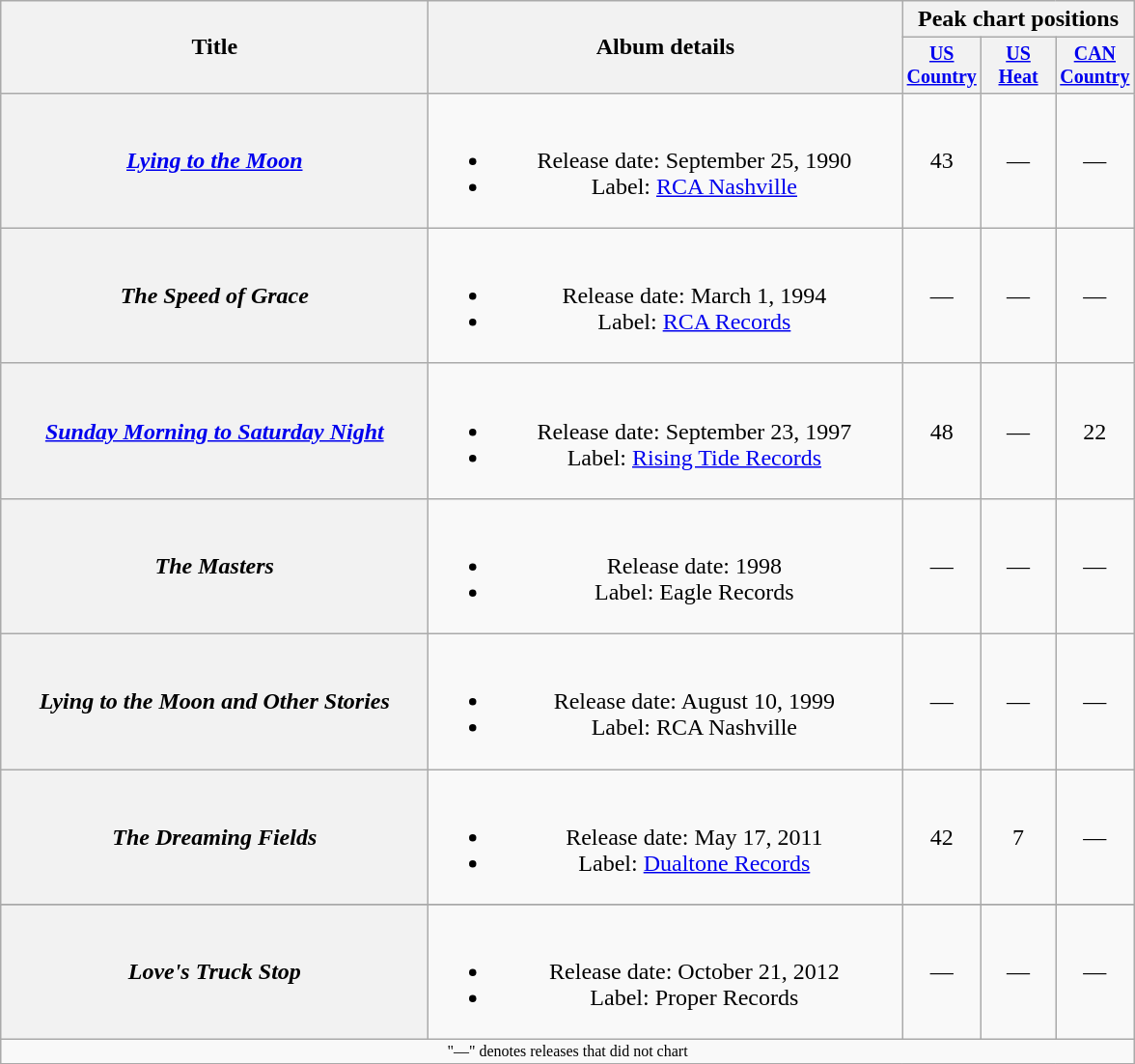<table class="wikitable plainrowheaders" style="text-align:center;">
<tr>
<th rowspan="2" style="width:18em;">Title</th>
<th rowspan="2" style="width:20em;">Album details</th>
<th colspan="3">Peak chart positions</th>
</tr>
<tr style="font-size:smaller;">
<th width="45"><a href='#'>US Country</a></th>
<th width="45"><a href='#'>US<br>Heat</a></th>
<th width="45"><a href='#'>CAN Country</a></th>
</tr>
<tr>
<th scope="row"><em><a href='#'>Lying to the Moon</a></em></th>
<td><br><ul><li>Release date: September 25, 1990</li><li>Label: <a href='#'>RCA Nashville</a></li></ul></td>
<td>43</td>
<td>—</td>
<td>—</td>
</tr>
<tr>
<th scope="row"><em>The Speed of Grace</em></th>
<td><br><ul><li>Release date: March 1, 1994</li><li>Label: <a href='#'>RCA Records</a></li></ul></td>
<td>—</td>
<td>—</td>
<td>—</td>
</tr>
<tr>
<th scope="row"><em><a href='#'>Sunday Morning to Saturday Night</a></em></th>
<td><br><ul><li>Release date: September 23, 1997</li><li>Label: <a href='#'>Rising Tide Records</a></li></ul></td>
<td>48</td>
<td>—</td>
<td>22</td>
</tr>
<tr>
<th scope="row"><em>The Masters</em></th>
<td><br><ul><li>Release date: 1998</li><li>Label: Eagle Records</li></ul></td>
<td>—</td>
<td>—</td>
<td>—</td>
</tr>
<tr>
<th scope="row"><em>Lying to the Moon and Other Stories</em></th>
<td><br><ul><li>Release date: August 10, 1999</li><li>Label: RCA Nashville</li></ul></td>
<td>—</td>
<td>—</td>
<td>—</td>
</tr>
<tr>
<th scope="row"><em>The Dreaming Fields</em></th>
<td><br><ul><li>Release date: May 17, 2011</li><li>Label: <a href='#'>Dualtone Records</a></li></ul></td>
<td>42</td>
<td>7</td>
<td>—</td>
</tr>
<tr>
</tr>
<tr>
<th scope="row"><em>Love's Truck Stop</em></th>
<td><br><ul><li>Release date: October 21, 2012</li><li>Label: Proper Records</li></ul></td>
<td>—</td>
<td>—</td>
<td>—</td>
</tr>
<tr>
<td colspan="5" style="font-size:8pt">"—" denotes releases that did not chart</td>
</tr>
<tr>
</tr>
</table>
